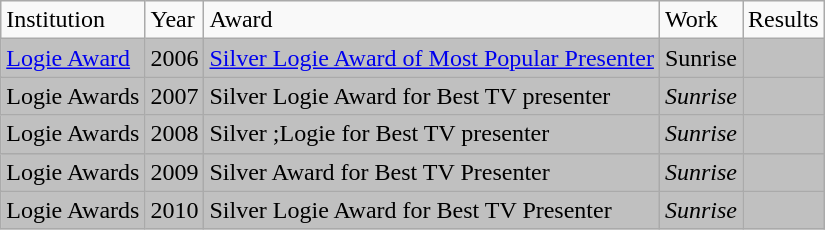<table class="wikitable">
<tr>
<td>Institution</td>
<td>Year</td>
<td>Award</td>
<td>Work</td>
<td>Results</td>
</tr>
<tr bgcolor=silver>
<td><a href='#'>Logie Award</a></td>
<td>2006</td>
<td><a href='#'>Silver Logie Award of Most Popular Presenter</a></td>
<td>Sunrise</td>
<td></td>
</tr>
<tr bgcolor=silver>
<td>Logie Awards</td>
<td>2007</td>
<td>Silver Logie Award for Best TV presenter</td>
<td><em>Sunrise</em></td>
<td></td>
</tr>
<tr bgcolor=silver>
<td>Logie Awards</td>
<td>2008</td>
<td>Silver ;Logie for Best TV presenter</td>
<td><em>Sunrise</em></td>
<td></td>
</tr>
<tr bgcolor=silver>
<td>Logie Awards</td>
<td>2009</td>
<td>Silver Award for Best TV Presenter</td>
<td><em>Sunrise</em></td>
<td></td>
</tr>
<tr bgcolor=silver>
<td>Logie Awards</td>
<td>2010</td>
<td>Silver Logie Award for Best TV Presenter</td>
<td><em>Sunrise</em></td>
<td></td>
</tr>
</table>
